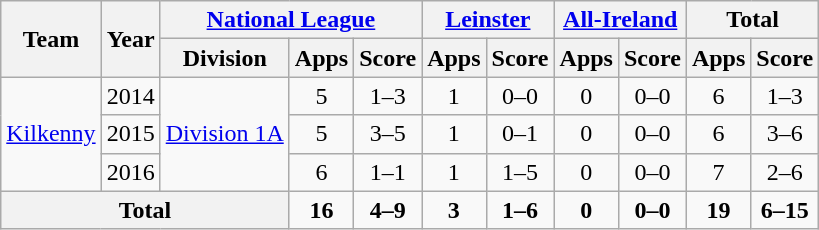<table class="wikitable" style="text-align:center">
<tr>
<th rowspan="2">Team</th>
<th rowspan="2">Year</th>
<th colspan="3"><a href='#'>National League</a></th>
<th colspan="2"><a href='#'>Leinster</a></th>
<th colspan="2"><a href='#'>All-Ireland</a></th>
<th colspan="2">Total</th>
</tr>
<tr>
<th>Division</th>
<th>Apps</th>
<th>Score</th>
<th>Apps</th>
<th>Score</th>
<th>Apps</th>
<th>Score</th>
<th>Apps</th>
<th>Score</th>
</tr>
<tr>
<td rowspan="3"><a href='#'>Kilkenny</a></td>
<td>2014</td>
<td rowspan="3"><a href='#'>Division 1A</a></td>
<td>5</td>
<td>1–3</td>
<td>1</td>
<td>0–0</td>
<td>0</td>
<td>0–0</td>
<td>6</td>
<td>1–3</td>
</tr>
<tr>
<td>2015</td>
<td>5</td>
<td>3–5</td>
<td>1</td>
<td>0–1</td>
<td>0</td>
<td>0–0</td>
<td>6</td>
<td>3–6</td>
</tr>
<tr>
<td>2016</td>
<td>6</td>
<td>1–1</td>
<td>1</td>
<td>1–5</td>
<td>0</td>
<td>0–0</td>
<td>7</td>
<td>2–6</td>
</tr>
<tr>
<th colspan="3">Total</th>
<td><strong>16</strong></td>
<td><strong>4–9</strong></td>
<td><strong>3</strong></td>
<td><strong>1–6</strong></td>
<td><strong>0</strong></td>
<td><strong>0–0</strong></td>
<td><strong>19</strong></td>
<td><strong>6–15</strong></td>
</tr>
</table>
